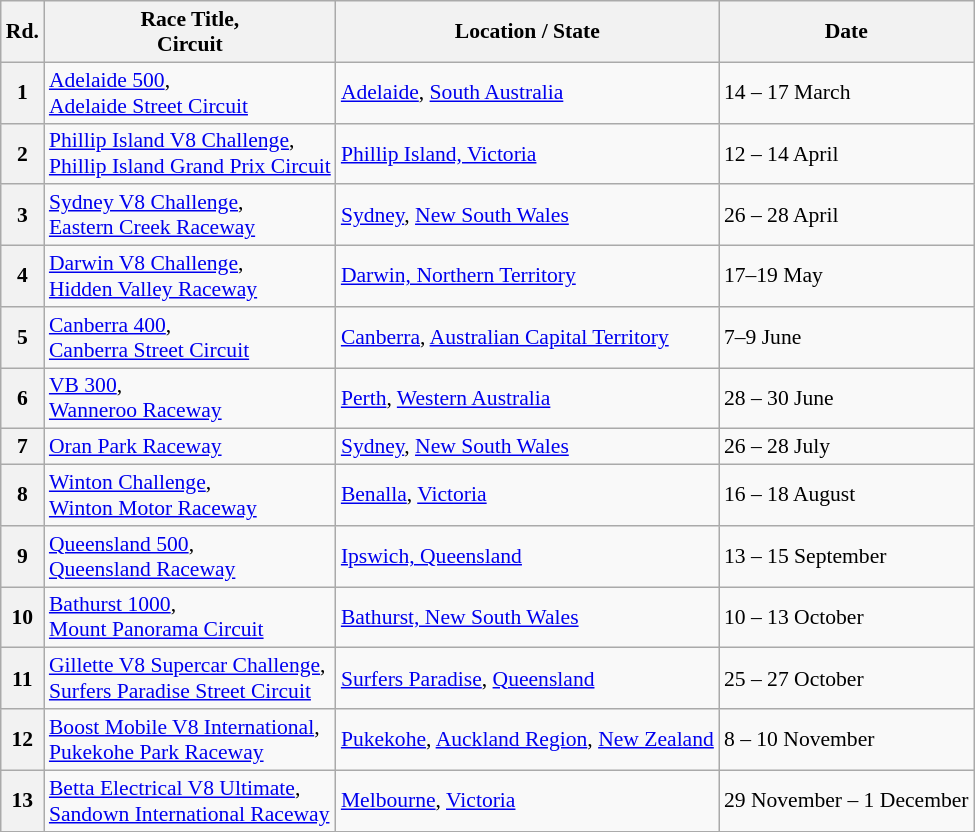<table class="wikitable" style="font-size: 90%">
<tr>
<th>Rd.</th>
<th>Race Title,<br>Circuit</th>
<th>Location / State</th>
<th>Date</th>
</tr>
<tr>
<th>1</th>
<td><a href='#'>Adelaide 500</a>,<br> <a href='#'>Adelaide Street Circuit</a></td>
<td><a href='#'>Adelaide</a>, <a href='#'>South Australia</a></td>
<td>14 – 17 March</td>
</tr>
<tr>
<th>2</th>
<td><a href='#'>Phillip Island V8 Challenge</a>,<br><a href='#'>Phillip Island Grand Prix Circuit</a></td>
<td><a href='#'>Phillip Island, Victoria</a></td>
<td>12 – 14 April</td>
</tr>
<tr>
<th>3</th>
<td><a href='#'>Sydney V8 Challenge</a>,<br><a href='#'>Eastern Creek Raceway</a></td>
<td><a href='#'>Sydney</a>, <a href='#'>New South Wales</a></td>
<td>26 – 28 April</td>
</tr>
<tr>
<th>4</th>
<td><a href='#'>Darwin V8 Challenge</a>,<br><a href='#'>Hidden Valley Raceway</a></td>
<td><a href='#'>Darwin, Northern Territory</a></td>
<td>17–19 May</td>
</tr>
<tr>
<th>5</th>
<td><a href='#'>Canberra 400</a>,<br><a href='#'>Canberra Street Circuit</a></td>
<td><a href='#'>Canberra</a>, <a href='#'>Australian Capital Territory</a></td>
<td>7–9 June</td>
</tr>
<tr>
<th>6</th>
<td><a href='#'>VB 300</a>,<br><a href='#'>Wanneroo Raceway</a></td>
<td><a href='#'>Perth</a>, <a href='#'>Western Australia</a></td>
<td>28 – 30 June</td>
</tr>
<tr>
<th>7</th>
<td><a href='#'>Oran Park Raceway</a></td>
<td><a href='#'>Sydney</a>, <a href='#'>New South Wales</a></td>
<td>26 – 28 July</td>
</tr>
<tr>
<th>8</th>
<td><a href='#'>Winton Challenge</a>,<br><a href='#'>Winton Motor Raceway</a></td>
<td><a href='#'>Benalla</a>, <a href='#'>Victoria</a></td>
<td>16 – 18 August</td>
</tr>
<tr>
<th>9</th>
<td><a href='#'>Queensland 500</a>,<br><a href='#'>Queensland Raceway</a></td>
<td><a href='#'>Ipswich, Queensland</a></td>
<td>13 – 15 September</td>
</tr>
<tr>
<th>10</th>
<td><a href='#'>Bathurst 1000</a>,<br><a href='#'>Mount Panorama Circuit</a></td>
<td><a href='#'>Bathurst, New South Wales</a></td>
<td>10 – 13 October</td>
</tr>
<tr>
<th>11</th>
<td><a href='#'>Gillette V8 Supercar Challenge</a>,<br><a href='#'>Surfers Paradise Street Circuit</a></td>
<td><a href='#'>Surfers Paradise</a>, <a href='#'>Queensland</a></td>
<td>25 – 27 October</td>
</tr>
<tr>
<th>12</th>
<td><a href='#'>Boost Mobile V8 International</a>,<br><a href='#'>Pukekohe Park Raceway</a></td>
<td><a href='#'>Pukekohe</a>, <a href='#'>Auckland Region</a>, <a href='#'>New Zealand</a></td>
<td>8 – 10 November</td>
</tr>
<tr>
<th>13</th>
<td><a href='#'>Betta Electrical V8 Ultimate</a>,<br> <a href='#'>Sandown International Raceway</a></td>
<td><a href='#'>Melbourne</a>, <a href='#'>Victoria</a></td>
<td>29 November – 1 December</td>
</tr>
</table>
